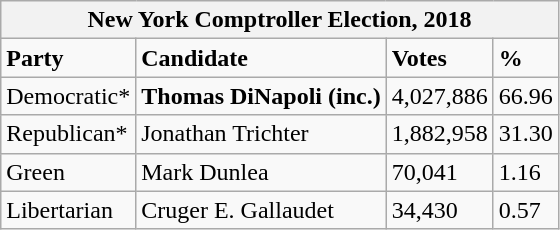<table class="wikitable">
<tr>
<th colspan="4">New York Comptroller Election, 2018</th>
</tr>
<tr>
<td><strong>Party</strong></td>
<td><strong>Candidate</strong></td>
<td><strong>Votes</strong></td>
<td><strong>%</strong></td>
</tr>
<tr>
<td>Democratic*</td>
<td><strong>Thomas DiNapoli (inc.)</strong></td>
<td>4,027,886</td>
<td>66.96</td>
</tr>
<tr>
<td>Republican*</td>
<td>Jonathan Trichter</td>
<td>1,882,958</td>
<td>31.30</td>
</tr>
<tr>
<td>Green</td>
<td>Mark Dunlea</td>
<td>70,041</td>
<td>1.16</td>
</tr>
<tr>
<td>Libertarian</td>
<td>Cruger E. Gallaudet</td>
<td>34,430</td>
<td>0.57</td>
</tr>
</table>
